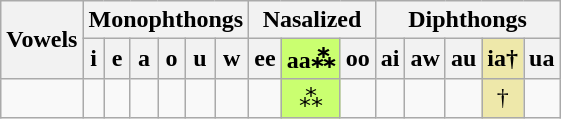<table class="wikitable">
<tr>
<th rowspan="2">Vowels</th>
<th colspan="6">Monophthongs</th>
<th colspan="3">Nasalized</th>
<th colspan="5">Diphthongs</th>
</tr>
<tr>
<th scope="col">i</th>
<th scope="col">e</th>
<th scope="col">a</th>
<th scope="col">o</th>
<th scope="col">u</th>
<th scope="col">w</th>
<th scope="col">ee</th>
<th scope="col" style="background:#CAFF70">aa⁂</th>
<th scope="col">oo</th>
<th scope="col">ai</th>
<th scope="col">aw</th>
<th scope="col">au</th>
<th scope="col" style="background:#EEE8AA">ia†</th>
<th scope="col">ua</th>
</tr>
<tr>
<td align=center></td>
<td align=center></td>
<td align=center></td>
<td align=center></td>
<td align=center></td>
<td align=center></td>
<td align=center></td>
<td align=center></td>
<td style="background:#CAFF70" align=center>⁂</td>
<td align=center></td>
<td align=center></td>
<td align=center></td>
<td align=center></td>
<td style="background:#EEE8AA" align=center>†</td>
<td align=center></td>
</tr>
</table>
